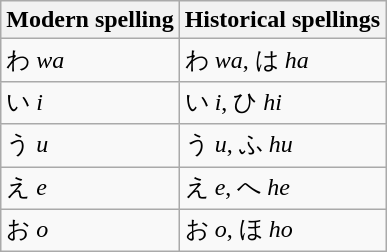<table class="wikitable">
<tr>
<th>Modern spelling</th>
<th>Historical spellings</th>
</tr>
<tr>
<td>わ <em>wa</em></td>
<td>わ <em>wa</em>, は <em>ha</em></td>
</tr>
<tr>
<td>い <em>i</em></td>
<td>い <em>i</em>, ひ <em>hi</em></td>
</tr>
<tr>
<td>う <em>u</em></td>
<td>う <em>u</em>, ふ <em>hu</em></td>
</tr>
<tr>
<td>え <em>e</em></td>
<td>え <em>e</em>, へ <em>he</em></td>
</tr>
<tr>
<td>お <em>o</em></td>
<td>お <em>o</em>, ほ <em>ho</em></td>
</tr>
</table>
